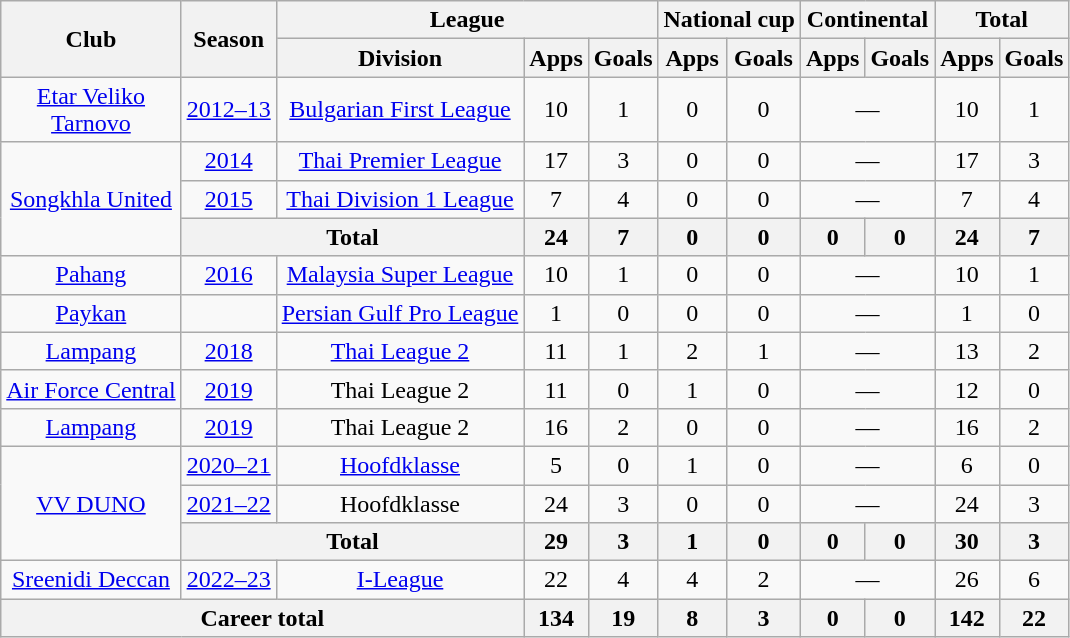<table class="wikitable" style="text-align: center;">
<tr>
<th rowspan="2">Club</th>
<th rowspan="2">Season</th>
<th colspan="3">League</th>
<th colspan="2">National cup</th>
<th colspan="2">Continental</th>
<th colspan="2">Total</th>
</tr>
<tr>
<th>Division</th>
<th>Apps</th>
<th>Goals</th>
<th>Apps</th>
<th>Goals</th>
<th>Apps</th>
<th>Goals</th>
<th>Apps</th>
<th>Goals</th>
</tr>
<tr>
<td rowspan="1"><a href='#'>Etar Veliko <br>Tarnovo</a></td>
<td><a href='#'>2012–13</a></td>
<td rowspan="1"><a href='#'>Bulgarian First League</a></td>
<td>10</td>
<td>1</td>
<td>0</td>
<td>0</td>
<td colspan="2">—</td>
<td>10</td>
<td>1</td>
</tr>
<tr>
<td rowspan="3"><a href='#'>Songkhla United</a></td>
<td><a href='#'>2014</a></td>
<td rowspan="1"><a href='#'>Thai Premier League</a></td>
<td>17</td>
<td>3</td>
<td>0</td>
<td>0</td>
<td colspan="2">—</td>
<td>17</td>
<td>3</td>
</tr>
<tr>
<td><a href='#'>2015</a></td>
<td rowspan="1"><a href='#'>Thai Division 1 League</a></td>
<td>7</td>
<td>4</td>
<td>0</td>
<td>0</td>
<td colspan="2">—</td>
<td>7</td>
<td>4</td>
</tr>
<tr>
<th colspan="2">Total</th>
<th>24</th>
<th>7</th>
<th>0</th>
<th>0</th>
<th>0</th>
<th>0</th>
<th>24</th>
<th>7</th>
</tr>
<tr>
<td rowspan="1"><a href='#'>Pahang</a></td>
<td><a href='#'>2016</a></td>
<td rowspan="1"><a href='#'>Malaysia Super League</a></td>
<td>10</td>
<td>1</td>
<td>0</td>
<td>0</td>
<td colspan="2">—</td>
<td>10</td>
<td>1</td>
</tr>
<tr>
<td rowspan="1"><a href='#'>Paykan</a></td>
<td></td>
<td rowspan="1"><a href='#'>Persian Gulf Pro League</a></td>
<td>1</td>
<td>0</td>
<td>0</td>
<td>0</td>
<td colspan="2">—</td>
<td>1</td>
<td>0</td>
</tr>
<tr>
<td rowspan="1"><a href='#'>Lampang</a></td>
<td><a href='#'>2018</a></td>
<td><a href='#'>Thai League 2</a></td>
<td>11</td>
<td>1</td>
<td>2</td>
<td>1</td>
<td colspan="2">—</td>
<td>13</td>
<td>2</td>
</tr>
<tr>
<td><a href='#'>Air Force Central</a></td>
<td><a href='#'>2019</a></td>
<td>Thai League 2</td>
<td>11</td>
<td>0</td>
<td>1</td>
<td>0</td>
<td colspan="2">—</td>
<td>12</td>
<td>0</td>
</tr>
<tr>
<td><a href='#'>Lampang</a></td>
<td><a href='#'>2019</a></td>
<td>Thai League 2</td>
<td>16</td>
<td>2</td>
<td>0</td>
<td>0</td>
<td colspan="2">—</td>
<td>16</td>
<td>2</td>
</tr>
<tr>
<td rowspan="3"><a href='#'>VV DUNO</a></td>
<td><a href='#'>2020–21</a></td>
<td><a href='#'>Hoofdklasse</a></td>
<td>5</td>
<td>0</td>
<td>1</td>
<td>0</td>
<td colspan="2">—</td>
<td>6</td>
<td>0</td>
</tr>
<tr>
<td><a href='#'>2021–22</a></td>
<td>Hoofdklasse</td>
<td>24</td>
<td>3</td>
<td>0</td>
<td>0</td>
<td colspan="2">—</td>
<td>24</td>
<td>3</td>
</tr>
<tr>
<th colspan="2">Total</th>
<th>29</th>
<th>3</th>
<th>1</th>
<th>0</th>
<th>0</th>
<th>0</th>
<th>30</th>
<th>3</th>
</tr>
<tr>
<td rowspan="1"><a href='#'>Sreenidi Deccan</a></td>
<td><a href='#'>2022–23</a></td>
<td rowspan="1"><a href='#'>I-League</a></td>
<td>22</td>
<td>4</td>
<td>4</td>
<td>2</td>
<td colspan="2">—</td>
<td>26</td>
<td>6</td>
</tr>
<tr>
<th colspan="3">Career total</th>
<th>134</th>
<th>19</th>
<th>8</th>
<th>3</th>
<th>0</th>
<th>0</th>
<th>142</th>
<th>22</th>
</tr>
</table>
